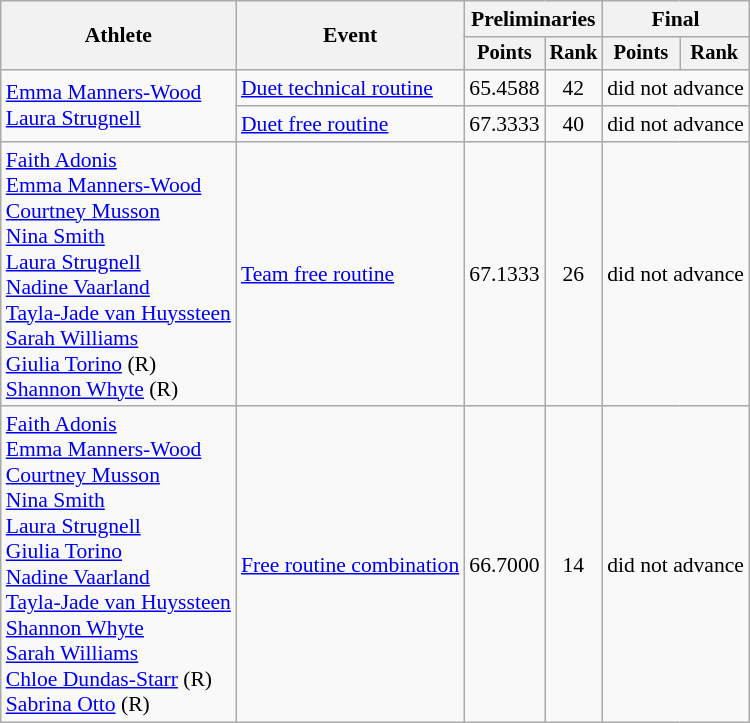<table class=wikitable style="font-size:90%">
<tr>
<th rowspan="2">Athlete</th>
<th rowspan="2">Event</th>
<th colspan="2">Preliminaries</th>
<th colspan="2">Final</th>
</tr>
<tr style="font-size:95%">
<th>Points</th>
<th>Rank</th>
<th>Points</th>
<th>Rank</th>
</tr>
<tr align=center>
<td align=left rowspan=2><a href='#'>Emma Manners-Wood</a><br><a href='#'>Laura Strugnell</a></td>
<td align=left><a href='#'>Duet technical routine</a></td>
<td>65.4588</td>
<td>42</td>
<td colspan=2>did not advance</td>
</tr>
<tr align=center>
<td align=left><a href='#'>Duet free routine</a></td>
<td>67.3333</td>
<td>40</td>
<td colspan=2>did not advance</td>
</tr>
<tr align=center>
<td align=left><a href='#'>Faith Adonis</a><br><a href='#'>Emma Manners-Wood</a><br><a href='#'>Courtney Musson</a><br><a href='#'>Nina Smith</a><br><a href='#'>Laura Strugnell</a><br><a href='#'>Nadine Vaarland</a><br><a href='#'>Tayla-Jade van Huyssteen</a><br><a href='#'>Sarah Williams</a><br><a href='#'>Giulia Torino</a> (R)<br><a href='#'>Shannon Whyte</a> (R)</td>
<td align=left><a href='#'>Team free routine</a></td>
<td>67.1333</td>
<td>26</td>
<td colspan=2>did not advance</td>
</tr>
<tr align=center>
<td align=left><a href='#'>Faith Adonis</a><br><a href='#'>Emma Manners-Wood</a><br><a href='#'>Courtney Musson</a><br><a href='#'>Nina Smith</a><br><a href='#'>Laura Strugnell</a><br><a href='#'>Giulia Torino</a><br><a href='#'>Nadine Vaarland</a><br><a href='#'>Tayla-Jade van Huyssteen</a><br><a href='#'>Shannon Whyte</a><br><a href='#'>Sarah Williams</a><br><a href='#'>Chloe Dundas-Starr</a> (R)<br><a href='#'>Sabrina Otto</a> (R)</td>
<td align=left><a href='#'>Free routine combination</a></td>
<td>66.7000</td>
<td>14</td>
<td colspan=2>did not advance</td>
</tr>
</table>
